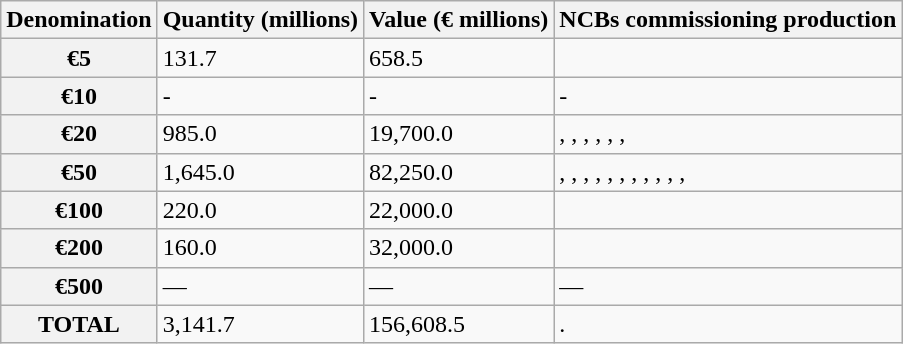<table border="1" class="wikitable">
<tr>
<th>Denomination</th>
<th>Quantity (millions)</th>
<th>Value (€ millions)</th>
<th>NCBs commissioning production</th>
</tr>
<tr>
<th>€5</th>
<td>131.7</td>
<td>658.5</td>
<td></td>
</tr>
<tr>
<th>€10</th>
<td>-</td>
<td>-</td>
<td>-</td>
</tr>
<tr>
<th>€20</th>
<td>985.0</td>
<td>19,700.0</td>
<td>, , , , , , </td>
</tr>
<tr>
<th>€50</th>
<td>1,645.0</td>
<td>82,250.0</td>
<td>, , , , , , , , , , , </td>
</tr>
<tr>
<th>€100</th>
<td>220.0</td>
<td>22,000.0</td>
<td></td>
</tr>
<tr>
<th>€200</th>
<td>160.0</td>
<td>32,000.0</td>
<td></td>
</tr>
<tr>
<th>€500</th>
<td>—</td>
<td>—</td>
<td>—</td>
</tr>
<tr>
<th>TOTAL</th>
<td>3,141.7</td>
<td>156,608.5</td>
<td>.</td>
</tr>
</table>
